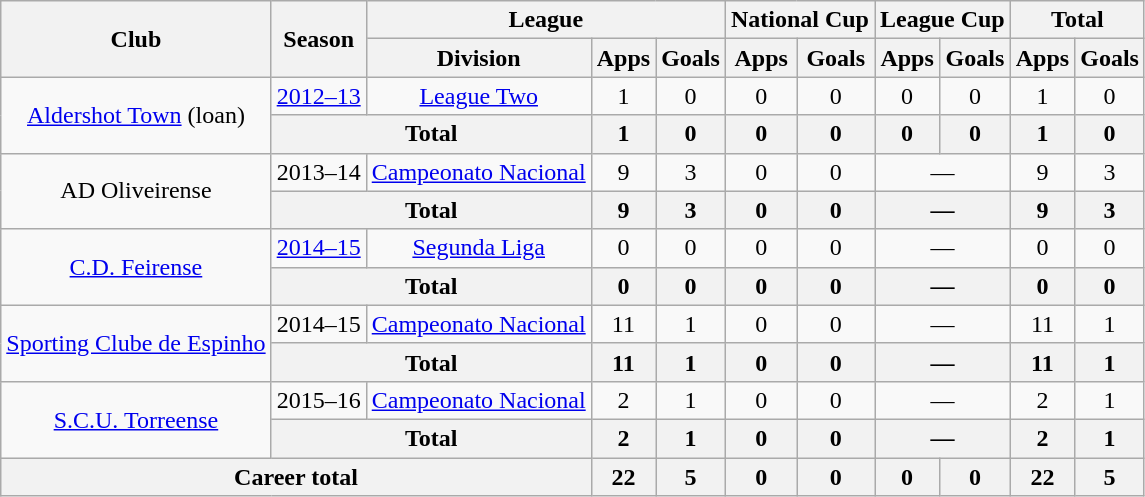<table class="wikitable" style="text-align:center">
<tr>
<th rowspan="2">Club</th>
<th rowspan="2">Season</th>
<th colspan="3">League</th>
<th colspan="2">National Cup</th>
<th colspan="2">League Cup</th>
<th colspan="2">Total</th>
</tr>
<tr>
<th>Division</th>
<th>Apps</th>
<th>Goals</th>
<th>Apps</th>
<th>Goals</th>
<th>Apps</th>
<th>Goals</th>
<th>Apps</th>
<th>Goals</th>
</tr>
<tr>
<td rowspan="2"><a href='#'>Aldershot Town</a> (loan)</td>
<td><a href='#'>2012–13</a></td>
<td><a href='#'>League Two</a></td>
<td>1</td>
<td>0</td>
<td>0</td>
<td>0</td>
<td>0</td>
<td>0</td>
<td>1</td>
<td>0</td>
</tr>
<tr>
<th colspan="2">Total</th>
<th>1</th>
<th>0</th>
<th>0</th>
<th>0</th>
<th>0</th>
<th>0</th>
<th>1</th>
<th>0</th>
</tr>
<tr>
<td rowspan="2">AD Oliveirense</td>
<td>2013–14</td>
<td><a href='#'>Campeonato Nacional</a></td>
<td>9</td>
<td>3</td>
<td>0</td>
<td>0</td>
<td colspan="2">—</td>
<td>9</td>
<td>3</td>
</tr>
<tr>
<th colspan="2">Total</th>
<th>9</th>
<th>3</th>
<th>0</th>
<th>0</th>
<th colspan="2">—</th>
<th>9</th>
<th>3</th>
</tr>
<tr>
<td rowspan="2"><a href='#'>C.D. Feirense</a></td>
<td><a href='#'>2014–15</a></td>
<td><a href='#'>Segunda Liga</a></td>
<td>0</td>
<td>0</td>
<td>0</td>
<td>0</td>
<td colspan="2">—</td>
<td>0</td>
<td>0</td>
</tr>
<tr>
<th colspan="2">Total</th>
<th>0</th>
<th>0</th>
<th>0</th>
<th>0</th>
<th colspan="2">—</th>
<th>0</th>
<th>0</th>
</tr>
<tr>
<td rowspan="2"><a href='#'>Sporting Clube de Espinho</a></td>
<td>2014–15</td>
<td><a href='#'>Campeonato Nacional</a></td>
<td>11</td>
<td>1</td>
<td>0</td>
<td>0</td>
<td colspan="2">—</td>
<td>11</td>
<td>1</td>
</tr>
<tr>
<th colspan="2">Total</th>
<th>11</th>
<th>1</th>
<th>0</th>
<th>0</th>
<th colspan="2">—</th>
<th>11</th>
<th>1</th>
</tr>
<tr>
<td rowspan="2"><a href='#'>S.C.U. Torreense</a></td>
<td>2015–16</td>
<td><a href='#'>Campeonato Nacional</a></td>
<td>2</td>
<td>1</td>
<td>0</td>
<td>0</td>
<td colspan="2">—</td>
<td>2</td>
<td>1</td>
</tr>
<tr>
<th colspan="2">Total</th>
<th>2</th>
<th>1</th>
<th>0</th>
<th>0</th>
<th colspan="2">—</th>
<th>2</th>
<th>1</th>
</tr>
<tr>
<th colspan="3">Career total</th>
<th>22</th>
<th>5</th>
<th>0</th>
<th>0</th>
<th>0</th>
<th>0</th>
<th>22</th>
<th>5</th>
</tr>
</table>
